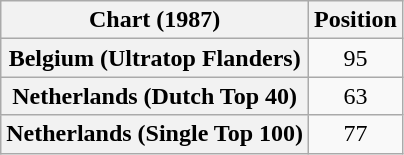<table class="wikitable sortable plainrowheaders" style="text-align:center">
<tr>
<th scope="col">Chart (1987)</th>
<th scope="col">Position</th>
</tr>
<tr>
<th scope="row">Belgium (Ultratop Flanders)</th>
<td>95</td>
</tr>
<tr>
<th scope="row">Netherlands (Dutch Top 40)</th>
<td>63</td>
</tr>
<tr>
<th scope="row">Netherlands (Single Top 100)</th>
<td>77</td>
</tr>
</table>
